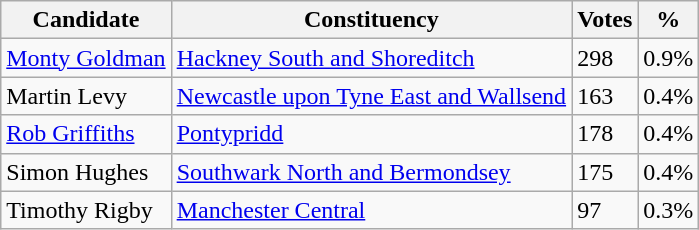<table class="wikitable">
<tr>
<th>Candidate</th>
<th>Constituency</th>
<th>Votes</th>
<th>%</th>
</tr>
<tr>
<td><a href='#'>Monty Goldman</a></td>
<td><a href='#'>Hackney South and Shoreditch</a></td>
<td>298</td>
<td>0.9%</td>
</tr>
<tr>
<td>Martin Levy</td>
<td><a href='#'>Newcastle upon Tyne East and Wallsend</a></td>
<td>163</td>
<td>0.4%</td>
</tr>
<tr>
<td><a href='#'>Rob Griffiths</a></td>
<td><a href='#'>Pontypridd</a></td>
<td>178</td>
<td>0.4%</td>
</tr>
<tr>
<td>Simon Hughes</td>
<td><a href='#'>Southwark North and Bermondsey</a></td>
<td>175</td>
<td>0.4%</td>
</tr>
<tr>
<td>Timothy Rigby</td>
<td><a href='#'>Manchester Central</a></td>
<td>97</td>
<td>0.3%</td>
</tr>
</table>
